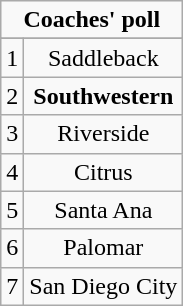<table class="wikitable" style="display: inline-table;">
<tr>
<td align="center" Colspan="2"><strong>Coaches' poll</strong></td>
</tr>
<tr align="center">
</tr>
<tr align="center">
<td>1</td>
<td>Saddleback</td>
</tr>
<tr align="center">
<td>2</td>
<td><strong>Southwestern</strong></td>
</tr>
<tr align="center">
<td>3</td>
<td>Riverside</td>
</tr>
<tr align="center">
<td>4</td>
<td>Citrus</td>
</tr>
<tr align="center">
<td>5</td>
<td>Santa Ana</td>
</tr>
<tr align="center">
<td>6</td>
<td>Palomar</td>
</tr>
<tr align="center">
<td>7</td>
<td>San Diego City</td>
</tr>
</table>
